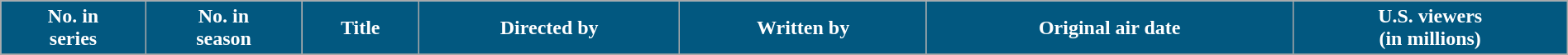<table class="wikitable plainrowheaders" style="width: 100%; margin-right: 0;">
<tr>
<th style="background-color: #025880; color: #ffffff;">No. in<br>series</th>
<th style="background-color: #025880; color: #ffffff;">No. in<br>season</th>
<th style="background-color: #025880; color: #ffffff;">Title</th>
<th style="background-color: #025880; color: #ffffff;">Directed by</th>
<th style="background-color: #025880; color: #ffffff;">Written by</th>
<th style="background-color: #025880; color: #ffffff;">Original air date</th>
<th style="background-color: #025880; color: #ffffff;">U.S. viewers<br>(in millions)</th>
</tr>
<tr>
</tr>
</table>
